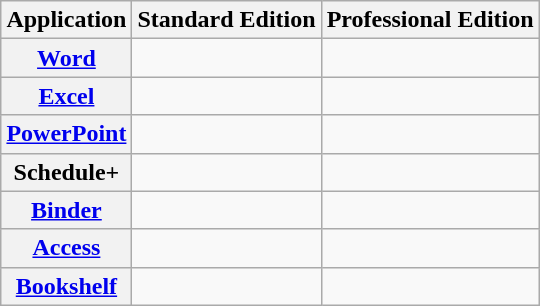<table class=wikitable style="margin:auto">
<tr>
<th>Application</th>
<th>Standard Edition</th>
<th>Professional Edition</th>
</tr>
<tr>
<th><a href='#'>Word</a></th>
<td></td>
<td></td>
</tr>
<tr>
<th><a href='#'>Excel</a></th>
<td></td>
<td></td>
</tr>
<tr>
<th><a href='#'>PowerPoint</a></th>
<td></td>
<td></td>
</tr>
<tr>
<th>Schedule+</th>
<td></td>
<td></td>
</tr>
<tr>
<th><a href='#'>Binder</a></th>
<td></td>
<td></td>
</tr>
<tr>
<th><a href='#'>Access</a></th>
<td></td>
<td></td>
</tr>
<tr>
<th><a href='#'>Bookshelf</a></th>
<td></td>
<td></td>
</tr>
</table>
